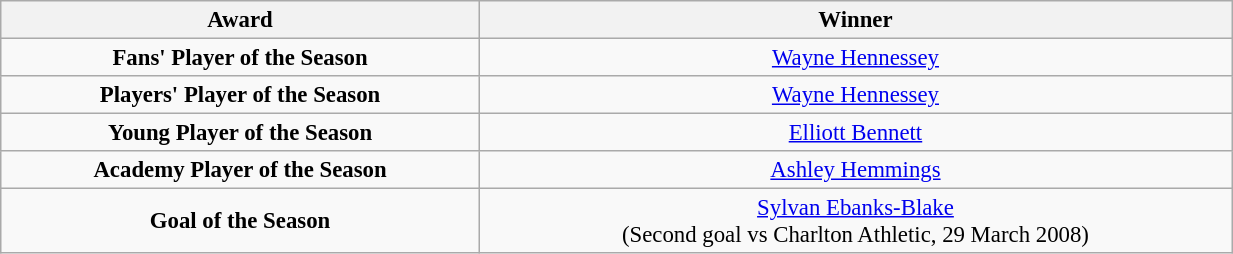<table class="wikitable" style="text-align:center; font-size:95%;width:65%; text-align:left">
<tr>
<th><strong>Award</strong></th>
<th><strong>Winner</strong></th>
</tr>
<tr --->
<td align="center"><strong>Fans' Player of the Season</strong></td>
<td align="center"><a href='#'>Wayne Hennessey</a></td>
</tr>
<tr --->
<td align="center"><strong>Players' Player of the Season</strong></td>
<td align="center"><a href='#'>Wayne Hennessey</a></td>
</tr>
<tr --->
<td align="center"><strong>Young Player of the Season</strong></td>
<td align="center"><a href='#'>Elliott Bennett</a></td>
</tr>
<tr --->
<td align="center"><strong>Academy Player of the Season</strong></td>
<td align="center"><a href='#'>Ashley Hemmings</a></td>
</tr>
<tr --->
<td align="center"><strong>Goal of the Season</strong></td>
<td align="center"><a href='#'>Sylvan Ebanks-Blake</a><br>(Second goal vs Charlton Athletic, 29 March 2008)</td>
</tr>
</table>
